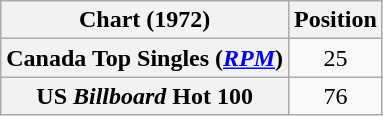<table class="wikitable plainrowheaders">
<tr>
<th>Chart (1972)</th>
<th>Position</th>
</tr>
<tr>
<th scope="row">Canada Top Singles (<em><a href='#'>RPM</a></em>)</th>
<td style="text-align:center;">25</td>
</tr>
<tr>
<th scope="row">US <em>Billboard</em> Hot 100</th>
<td style="text-align:center;">76</td>
</tr>
</table>
